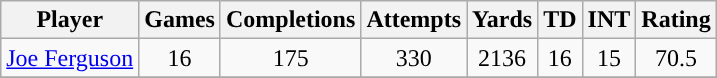<table class="wikitable">
<tr>
<th>Player</th>
<th>Games</th>
<th>Completions</th>
<th>Attempts</th>
<th>Yards</th>
<th>TD</th>
<th>INT</th>
<th>Rating</th>
</tr>
<tr align="center">
<td><a href='#'>Joe Ferguson</a></td>
<td>16</td>
<td>175</td>
<td>330</td>
<td>2136</td>
<td>16</td>
<td>15</td>
<td>70.5</td>
</tr>
<tr align="center">
</tr>
</table>
